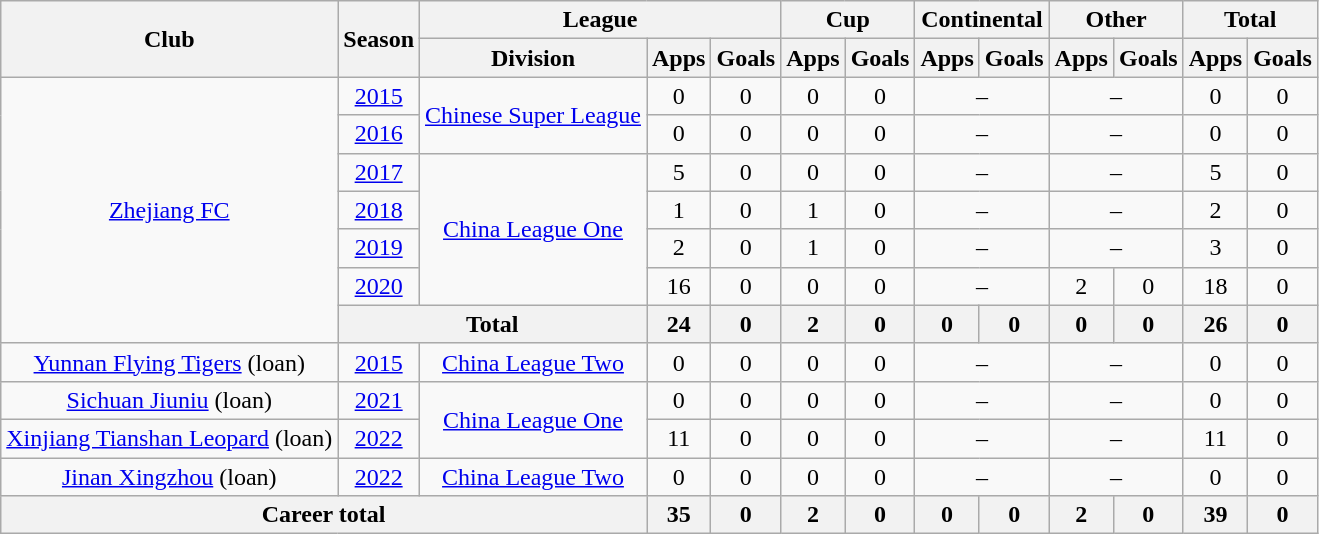<table class="wikitable" style="text-align: center">
<tr>
<th rowspan="2">Club</th>
<th rowspan="2">Season</th>
<th colspan="3">League</th>
<th colspan="2">Cup</th>
<th colspan="2">Continental</th>
<th colspan="2">Other</th>
<th colspan="2">Total</th>
</tr>
<tr>
<th>Division</th>
<th>Apps</th>
<th>Goals</th>
<th>Apps</th>
<th>Goals</th>
<th>Apps</th>
<th>Goals</th>
<th>Apps</th>
<th>Goals</th>
<th>Apps</th>
<th>Goals</th>
</tr>
<tr>
<td rowspan="7"><a href='#'>Zhejiang FC</a></td>
<td><a href='#'>2015</a></td>
<td rowspan="2"><a href='#'>Chinese Super League</a></td>
<td>0</td>
<td>0</td>
<td>0</td>
<td>0</td>
<td colspan="2">–</td>
<td colspan="2">–</td>
<td>0</td>
<td>0</td>
</tr>
<tr>
<td><a href='#'>2016</a></td>
<td>0</td>
<td>0</td>
<td>0</td>
<td>0</td>
<td colspan="2">–</td>
<td colspan="2">–</td>
<td>0</td>
<td>0</td>
</tr>
<tr>
<td><a href='#'>2017</a></td>
<td rowspan="4"><a href='#'>China League One</a></td>
<td>5</td>
<td>0</td>
<td>0</td>
<td>0</td>
<td colspan="2">–</td>
<td colspan="2">–</td>
<td>5</td>
<td>0</td>
</tr>
<tr>
<td><a href='#'>2018</a></td>
<td>1</td>
<td>0</td>
<td>1</td>
<td>0</td>
<td colspan="2">–</td>
<td colspan="2">–</td>
<td>2</td>
<td>0</td>
</tr>
<tr>
<td><a href='#'>2019</a></td>
<td>2</td>
<td>0</td>
<td>1</td>
<td>0</td>
<td colspan="2">–</td>
<td colspan="2">–</td>
<td>3</td>
<td>0</td>
</tr>
<tr>
<td><a href='#'>2020</a></td>
<td>16</td>
<td>0</td>
<td>0</td>
<td>0</td>
<td colspan="2">–</td>
<td>2</td>
<td>0</td>
<td>18</td>
<td>0</td>
</tr>
<tr>
<th colspan=2>Total</th>
<th>24</th>
<th>0</th>
<th>2</th>
<th>0</th>
<th>0</th>
<th>0</th>
<th>0</th>
<th>0</th>
<th>26</th>
<th>0</th>
</tr>
<tr>
<td><a href='#'>Yunnan Flying Tigers</a> (loan)</td>
<td><a href='#'>2015</a></td>
<td><a href='#'>China League Two</a></td>
<td>0</td>
<td>0</td>
<td>0</td>
<td>0</td>
<td colspan="2">–</td>
<td colspan="2">–</td>
<td>0</td>
<td>0</td>
</tr>
<tr>
<td><a href='#'>Sichuan Jiuniu</a> (loan)</td>
<td><a href='#'>2021</a></td>
<td rowspan=2><a href='#'>China League One</a></td>
<td>0</td>
<td>0</td>
<td>0</td>
<td>0</td>
<td colspan="2">–</td>
<td colspan="2">–</td>
<td>0</td>
<td>0</td>
</tr>
<tr>
<td><a href='#'>Xinjiang Tianshan Leopard</a> (loan)</td>
<td><a href='#'>2022</a></td>
<td>11</td>
<td>0</td>
<td>0</td>
<td>0</td>
<td colspan="2">–</td>
<td colspan="2">–</td>
<td>11</td>
<td>0</td>
</tr>
<tr>
<td><a href='#'>Jinan Xingzhou</a> (loan)</td>
<td><a href='#'>2022</a></td>
<td><a href='#'>China League Two</a></td>
<td>0</td>
<td>0</td>
<td>0</td>
<td>0</td>
<td colspan="2">–</td>
<td colspan="2">–</td>
<td>0</td>
<td>0</td>
</tr>
<tr>
<th colspan=3>Career total</th>
<th>35</th>
<th>0</th>
<th>2</th>
<th>0</th>
<th>0</th>
<th>0</th>
<th>2</th>
<th>0</th>
<th>39</th>
<th>0</th>
</tr>
</table>
